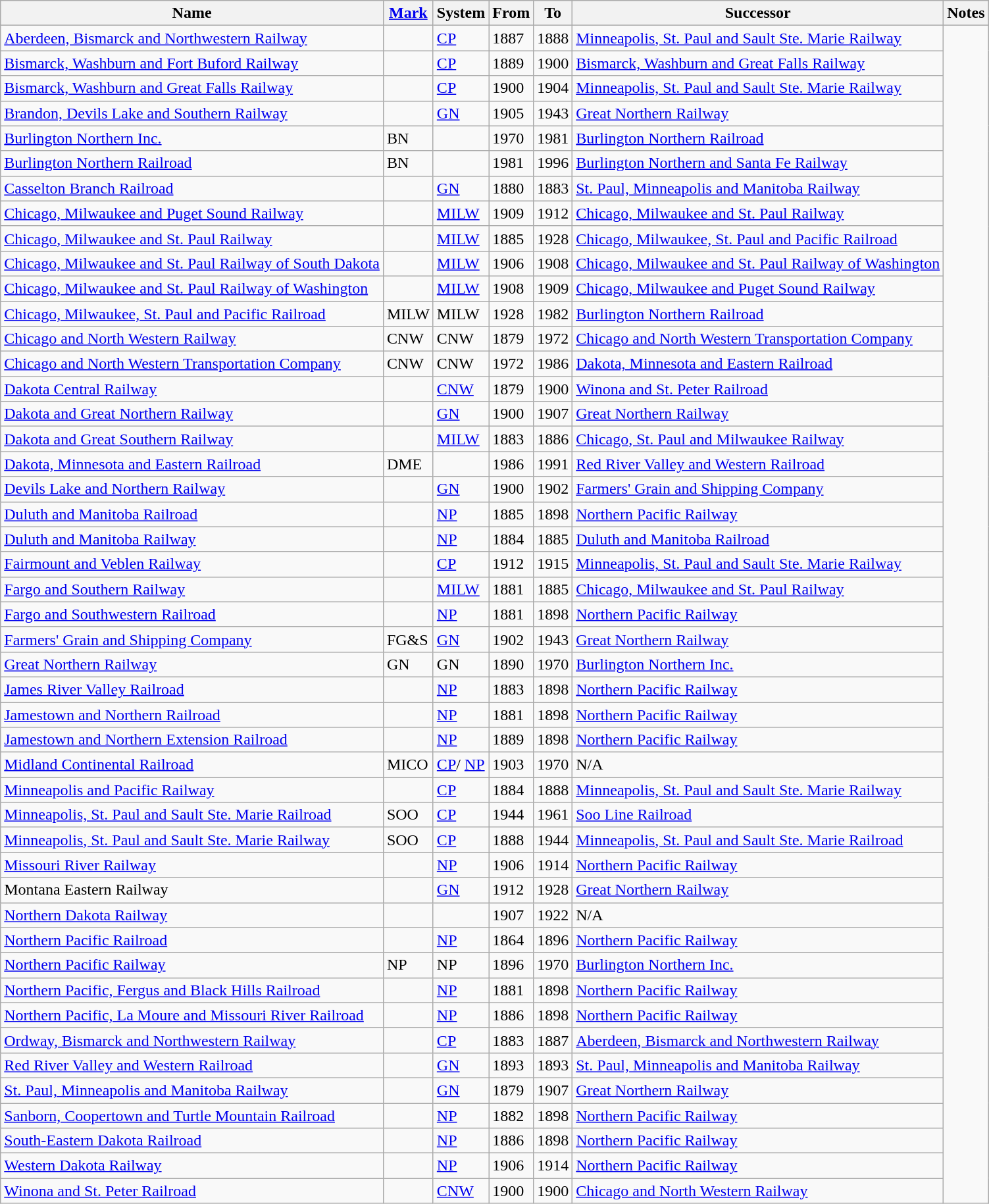<table class="wikitable sortable">
<tr>
<th>Name</th>
<th><a href='#'>Mark</a></th>
<th>System</th>
<th>From</th>
<th>To</th>
<th>Successor</th>
<th>Notes</th>
</tr>
<tr>
<td><a href='#'>Aberdeen, Bismarck and Northwestern Railway</a></td>
<td></td>
<td><a href='#'>CP</a></td>
<td>1887</td>
<td>1888</td>
<td><a href='#'>Minneapolis, St. Paul and Sault Ste. Marie Railway</a></td>
</tr>
<tr>
<td><a href='#'>Bismarck, Washburn and Fort Buford Railway</a></td>
<td></td>
<td><a href='#'>CP</a></td>
<td>1889</td>
<td>1900</td>
<td><a href='#'>Bismarck, Washburn and Great Falls Railway</a></td>
</tr>
<tr>
<td><a href='#'>Bismarck, Washburn and Great Falls Railway</a></td>
<td></td>
<td><a href='#'>CP</a></td>
<td>1900</td>
<td>1904</td>
<td><a href='#'>Minneapolis, St. Paul and Sault Ste. Marie Railway</a></td>
</tr>
<tr>
<td><a href='#'>Brandon, Devils Lake and Southern Railway</a></td>
<td></td>
<td><a href='#'>GN</a></td>
<td>1905</td>
<td>1943</td>
<td><a href='#'>Great Northern Railway</a></td>
</tr>
<tr>
<td><a href='#'>Burlington Northern Inc.</a></td>
<td>BN</td>
<td></td>
<td>1970</td>
<td>1981</td>
<td><a href='#'>Burlington Northern Railroad</a></td>
</tr>
<tr>
<td><a href='#'>Burlington Northern Railroad</a></td>
<td>BN</td>
<td></td>
<td>1981</td>
<td>1996</td>
<td><a href='#'>Burlington Northern and Santa Fe Railway</a></td>
</tr>
<tr>
<td><a href='#'>Casselton Branch Railroad</a></td>
<td></td>
<td><a href='#'>GN</a></td>
<td>1880</td>
<td>1883</td>
<td><a href='#'>St. Paul, Minneapolis and Manitoba Railway</a></td>
</tr>
<tr>
<td><a href='#'>Chicago, Milwaukee and Puget Sound Railway</a></td>
<td></td>
<td><a href='#'>MILW</a></td>
<td>1909</td>
<td>1912</td>
<td><a href='#'>Chicago, Milwaukee and St. Paul Railway</a></td>
</tr>
<tr>
<td><a href='#'>Chicago, Milwaukee and St. Paul Railway</a></td>
<td></td>
<td><a href='#'>MILW</a></td>
<td>1885</td>
<td>1928</td>
<td><a href='#'>Chicago, Milwaukee, St. Paul and Pacific Railroad</a></td>
</tr>
<tr>
<td><a href='#'>Chicago, Milwaukee and St. Paul Railway of South Dakota</a></td>
<td></td>
<td><a href='#'>MILW</a></td>
<td>1906</td>
<td>1908</td>
<td><a href='#'>Chicago, Milwaukee and St. Paul Railway of Washington</a></td>
</tr>
<tr>
<td><a href='#'>Chicago, Milwaukee and St. Paul Railway of Washington</a></td>
<td></td>
<td><a href='#'>MILW</a></td>
<td>1908</td>
<td>1909</td>
<td><a href='#'>Chicago, Milwaukee and Puget Sound Railway</a></td>
</tr>
<tr>
<td><a href='#'>Chicago, Milwaukee, St. Paul and Pacific Railroad</a></td>
<td>MILW</td>
<td>MILW</td>
<td>1928</td>
<td>1982</td>
<td><a href='#'>Burlington Northern Railroad</a></td>
</tr>
<tr>
<td><a href='#'>Chicago and North Western Railway</a></td>
<td>CNW</td>
<td>CNW</td>
<td>1879</td>
<td>1972</td>
<td><a href='#'>Chicago and North Western Transportation Company</a></td>
</tr>
<tr>
<td><a href='#'>Chicago and North Western Transportation Company</a></td>
<td>CNW</td>
<td>CNW</td>
<td>1972</td>
<td>1986</td>
<td><a href='#'>Dakota, Minnesota and Eastern Railroad</a></td>
</tr>
<tr>
<td><a href='#'>Dakota Central Railway</a></td>
<td></td>
<td><a href='#'>CNW</a></td>
<td>1879</td>
<td>1900</td>
<td><a href='#'>Winona and St. Peter Railroad</a></td>
</tr>
<tr>
<td><a href='#'>Dakota and Great Northern Railway</a></td>
<td></td>
<td><a href='#'>GN</a></td>
<td>1900</td>
<td>1907</td>
<td><a href='#'>Great Northern Railway</a></td>
</tr>
<tr>
<td><a href='#'>Dakota and Great Southern Railway</a></td>
<td></td>
<td><a href='#'>MILW</a></td>
<td>1883</td>
<td>1886</td>
<td><a href='#'>Chicago, St. Paul and Milwaukee Railway</a></td>
</tr>
<tr>
<td><a href='#'>Dakota, Minnesota and Eastern Railroad</a></td>
<td>DME</td>
<td></td>
<td>1986</td>
<td>1991</td>
<td><a href='#'>Red River Valley and Western Railroad</a></td>
</tr>
<tr>
<td><a href='#'>Devils Lake and Northern Railway</a></td>
<td></td>
<td><a href='#'>GN</a></td>
<td>1900</td>
<td>1902</td>
<td><a href='#'>Farmers' Grain and Shipping Company</a></td>
</tr>
<tr>
<td><a href='#'>Duluth and Manitoba Railroad</a></td>
<td></td>
<td><a href='#'>NP</a></td>
<td>1885</td>
<td>1898</td>
<td><a href='#'>Northern Pacific Railway</a></td>
</tr>
<tr>
<td><a href='#'>Duluth and Manitoba Railway</a></td>
<td></td>
<td><a href='#'>NP</a></td>
<td>1884</td>
<td>1885</td>
<td><a href='#'>Duluth and Manitoba Railroad</a></td>
</tr>
<tr>
<td><a href='#'>Fairmount and Veblen Railway</a></td>
<td></td>
<td><a href='#'>CP</a></td>
<td>1912</td>
<td>1915</td>
<td><a href='#'>Minneapolis, St. Paul and Sault Ste. Marie Railway</a></td>
</tr>
<tr>
<td><a href='#'>Fargo and Southern Railway</a></td>
<td></td>
<td><a href='#'>MILW</a></td>
<td>1881</td>
<td>1885</td>
<td><a href='#'>Chicago, Milwaukee and St. Paul Railway</a></td>
</tr>
<tr>
<td><a href='#'>Fargo and Southwestern Railroad</a></td>
<td></td>
<td><a href='#'>NP</a></td>
<td>1881</td>
<td>1898</td>
<td><a href='#'>Northern Pacific Railway</a></td>
</tr>
<tr>
<td><a href='#'>Farmers' Grain and Shipping Company</a></td>
<td>FG&S</td>
<td><a href='#'>GN</a></td>
<td>1902</td>
<td>1943</td>
<td><a href='#'>Great Northern Railway</a></td>
</tr>
<tr>
<td><a href='#'>Great Northern Railway</a></td>
<td>GN</td>
<td>GN</td>
<td>1890</td>
<td>1970</td>
<td><a href='#'>Burlington Northern Inc.</a></td>
</tr>
<tr>
<td><a href='#'>James River Valley Railroad</a></td>
<td></td>
<td><a href='#'>NP</a></td>
<td>1883</td>
<td>1898</td>
<td><a href='#'>Northern Pacific Railway</a></td>
</tr>
<tr>
<td><a href='#'>Jamestown and Northern Railroad</a></td>
<td></td>
<td><a href='#'>NP</a></td>
<td>1881</td>
<td>1898</td>
<td><a href='#'>Northern Pacific Railway</a></td>
</tr>
<tr>
<td><a href='#'>Jamestown and Northern Extension Railroad</a></td>
<td></td>
<td><a href='#'>NP</a></td>
<td>1889</td>
<td>1898</td>
<td><a href='#'>Northern Pacific Railway</a></td>
</tr>
<tr>
<td><a href='#'>Midland Continental Railroad</a></td>
<td>MICO</td>
<td><a href='#'>CP</a>/ <a href='#'>NP</a></td>
<td>1903</td>
<td>1970</td>
<td>N/A</td>
</tr>
<tr>
<td><a href='#'>Minneapolis and Pacific Railway</a></td>
<td></td>
<td><a href='#'>CP</a></td>
<td>1884</td>
<td>1888</td>
<td><a href='#'>Minneapolis, St. Paul and Sault Ste. Marie Railway</a></td>
</tr>
<tr>
<td><a href='#'>Minneapolis, St. Paul and Sault Ste. Marie Railroad</a></td>
<td>SOO</td>
<td><a href='#'>CP</a></td>
<td>1944</td>
<td>1961</td>
<td><a href='#'>Soo Line Railroad</a></td>
</tr>
<tr>
<td><a href='#'>Minneapolis, St. Paul and Sault Ste. Marie Railway</a></td>
<td>SOO</td>
<td><a href='#'>CP</a></td>
<td>1888</td>
<td>1944</td>
<td><a href='#'>Minneapolis, St. Paul and Sault Ste. Marie Railroad</a></td>
</tr>
<tr>
<td><a href='#'>Missouri River Railway</a></td>
<td></td>
<td><a href='#'>NP</a></td>
<td>1906</td>
<td>1914</td>
<td><a href='#'>Northern Pacific Railway</a></td>
</tr>
<tr>
<td>Montana Eastern Railway</td>
<td></td>
<td><a href='#'>GN</a></td>
<td>1912</td>
<td>1928</td>
<td><a href='#'>Great Northern Railway</a></td>
</tr>
<tr>
<td><a href='#'>Northern Dakota Railway</a></td>
<td></td>
<td></td>
<td>1907</td>
<td>1922</td>
<td>N/A</td>
</tr>
<tr>
<td><a href='#'>Northern Pacific Railroad</a></td>
<td></td>
<td><a href='#'>NP</a></td>
<td>1864</td>
<td>1896</td>
<td><a href='#'>Northern Pacific Railway</a></td>
</tr>
<tr>
<td><a href='#'>Northern Pacific Railway</a></td>
<td>NP</td>
<td>NP</td>
<td>1896</td>
<td>1970</td>
<td><a href='#'>Burlington Northern Inc.</a></td>
</tr>
<tr>
<td><a href='#'>Northern Pacific, Fergus and Black Hills Railroad</a></td>
<td></td>
<td><a href='#'>NP</a></td>
<td>1881</td>
<td>1898</td>
<td><a href='#'>Northern Pacific Railway</a></td>
</tr>
<tr>
<td><a href='#'>Northern Pacific, La Moure and Missouri River Railroad</a></td>
<td></td>
<td><a href='#'>NP</a></td>
<td>1886</td>
<td>1898</td>
<td><a href='#'>Northern Pacific Railway</a></td>
</tr>
<tr>
<td><a href='#'>Ordway, Bismarck and Northwestern Railway</a></td>
<td></td>
<td><a href='#'>CP</a></td>
<td>1883</td>
<td>1887</td>
<td><a href='#'>Aberdeen, Bismarck and Northwestern Railway</a></td>
</tr>
<tr>
<td><a href='#'>Red River Valley and Western Railroad</a></td>
<td></td>
<td><a href='#'>GN</a></td>
<td>1893</td>
<td>1893</td>
<td><a href='#'>St. Paul, Minneapolis and Manitoba Railway</a></td>
</tr>
<tr>
<td><a href='#'>St. Paul, Minneapolis and Manitoba Railway</a></td>
<td></td>
<td><a href='#'>GN</a></td>
<td>1879</td>
<td>1907</td>
<td><a href='#'>Great Northern Railway</a></td>
</tr>
<tr>
<td><a href='#'>Sanborn, Coopertown and Turtle Mountain Railroad</a></td>
<td></td>
<td><a href='#'>NP</a></td>
<td>1882</td>
<td>1898</td>
<td><a href='#'>Northern Pacific Railway</a></td>
</tr>
<tr>
<td><a href='#'>South-Eastern Dakota Railroad</a></td>
<td></td>
<td><a href='#'>NP</a></td>
<td>1886</td>
<td>1898</td>
<td><a href='#'>Northern Pacific Railway</a></td>
</tr>
<tr>
<td><a href='#'>Western Dakota Railway</a></td>
<td></td>
<td><a href='#'>NP</a></td>
<td>1906</td>
<td>1914</td>
<td><a href='#'>Northern Pacific Railway</a></td>
</tr>
<tr>
<td><a href='#'>Winona and St. Peter Railroad</a></td>
<td></td>
<td><a href='#'>CNW</a></td>
<td>1900</td>
<td>1900</td>
<td><a href='#'>Chicago and North Western Railway</a></td>
</tr>
</table>
